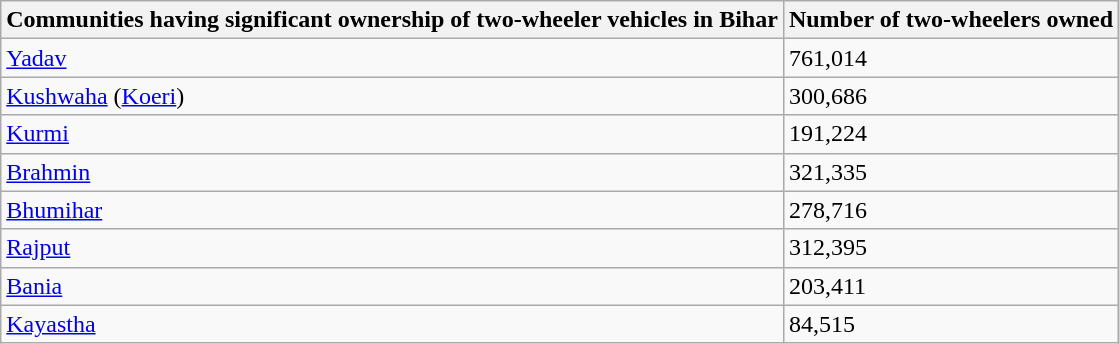<table class="wikitable sortable"  style=float:center;>
<tr>
<th>Communities having significant ownership of two-wheeler vehicles in Bihar</th>
<th>Number of two-wheelers owned</th>
</tr>
<tr>
<td><a href='#'>Yadav</a></td>
<td>761,014</td>
</tr>
<tr>
<td><a href='#'>Kushwaha</a> (<a href='#'>Koeri</a>)</td>
<td>300,686</td>
</tr>
<tr>
<td><a href='#'>Kurmi</a></td>
<td>191,224</td>
</tr>
<tr>
<td><a href='#'>Brahmin</a></td>
<td>321,335</td>
</tr>
<tr>
<td><a href='#'>Bhumihar</a></td>
<td>278,716</td>
</tr>
<tr>
<td><a href='#'>Rajput</a></td>
<td>312,395</td>
</tr>
<tr>
<td><a href='#'>Bania</a></td>
<td>203,411</td>
</tr>
<tr>
<td><a href='#'>Kayastha</a></td>
<td>84,515</td>
</tr>
</table>
